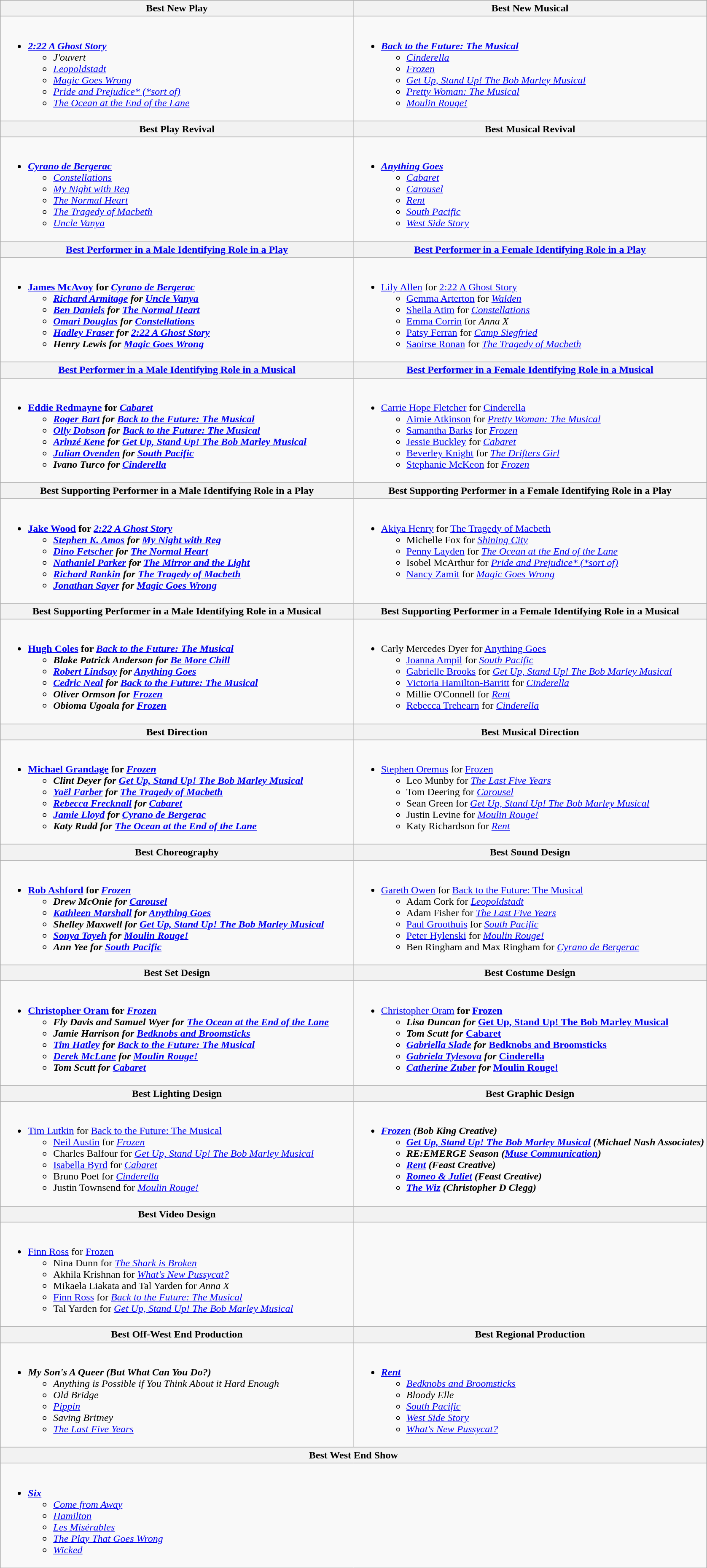<table class="wikitable">
<tr>
<th>Best New Play</th>
<th>Best New Musical</th>
</tr>
<tr>
<td valign="top"><br><ul><li><strong><em><a href='#'>2:22 A Ghost Story</a></em></strong><ul><li><em>J'ouvert</em></li><li><em><a href='#'>Leopoldstadt</a></em></li><li><em><a href='#'>Magic Goes Wrong</a></em></li><li><em><a href='#'>Pride and Prejudice* (*sort of)</a></em></li><li><em><a href='#'>The Ocean at the End of the Lane</a></em></li></ul></li></ul></td>
<td valign="top"><br><ul><li><strong><em><a href='#'>Back to the Future: The Musical</a></em></strong><ul><li><em><a href='#'>Cinderella</a></em></li><li><em><a href='#'>Frozen</a></em></li><li><em><a href='#'>Get Up, Stand Up! The Bob Marley Musical</a></em></li><li><em><a href='#'>Pretty Woman: The Musical</a></em></li><li><em><a href='#'>Moulin Rouge!</a></em></li></ul></li></ul></td>
</tr>
<tr>
<th width="50%">Best Play Revival</th>
<th width="50%">Best Musical Revival</th>
</tr>
<tr>
<td valign="top"><br><ul><li><strong><em><a href='#'>Cyrano de Bergerac</a></em></strong><ul><li><em><a href='#'>Constellations</a></em></li><li><em><a href='#'>My Night with Reg</a></em></li><li><em><a href='#'>The Normal Heart</a></em></li><li><em><a href='#'>The Tragedy of Macbeth</a></em></li><li><em><a href='#'>Uncle Vanya</a></em></li></ul></li></ul></td>
<td valign="top"><br><ul><li><strong><em><a href='#'>Anything Goes</a></em></strong><ul><li><em><a href='#'>Cabaret</a></em></li><li><em><a href='#'>Carousel</a></em></li><li><em><a href='#'>Rent</a></em></li><li><em><a href='#'>South Pacific</a></em></li><li><em><a href='#'>West Side Story</a></em></li></ul></li></ul></td>
</tr>
<tr>
<th width="50%"><a href='#'>Best Performer in a Male Identifying Role in a Play</a></th>
<th width="50%"><a href='#'>Best Performer in a Female Identifying Role in a Play</a></th>
</tr>
<tr>
<td valign="top"><br><ul><li><strong><a href='#'>James McAvoy</a> for <em><a href='#'>Cyrano de Bergerac</a><strong><em><ul><li><a href='#'>Richard Armitage</a> for </em><a href='#'>Uncle Vanya</a><em></li><li><a href='#'>Ben Daniels</a> for </em><a href='#'>The Normal Heart</a><em></li><li><a href='#'>Omari Douglas</a> for </em><a href='#'>Constellations</a><em></li><li><a href='#'>Hadley Fraser</a> for </em><a href='#'>2:22 A Ghost Story</a><em></li><li>Henry Lewis for </em><a href='#'>Magic Goes Wrong</a><em></li></ul></li></ul></td>
<td valign="top"><br><ul><li></strong><a href='#'>Lily Allen</a> for </em><a href='#'>2:22 A Ghost Story</a></em></strong><ul><li><a href='#'>Gemma Arterton</a> for <em><a href='#'>Walden</a></em></li><li><a href='#'>Sheila Atim</a> for <em><a href='#'>Constellations</a></em></li><li><a href='#'>Emma Corrin</a> for <em>Anna X</em></li><li><a href='#'>Patsy Ferran</a> for <em><a href='#'>Camp Siegfried</a></em></li><li><a href='#'>Saoirse Ronan</a> for <em><a href='#'>The Tragedy of Macbeth</a></em></li></ul></li></ul></td>
</tr>
<tr>
<th width="50%"><a href='#'>Best Performer in a Male Identifying Role in a Musical</a></th>
<th width="50%"><a href='#'>Best Performer in a Female Identifying Role in a Musical</a></th>
</tr>
<tr>
<td valign="top"><br><ul><li><strong><a href='#'>Eddie Redmayne</a> for <em><a href='#'>Cabaret</a><strong><em><ul><li><a href='#'>Roger Bart</a> for </em><a href='#'>Back to the Future: The Musical</a><em></li><li><a href='#'>Olly Dobson</a> for </em><a href='#'>Back to the Future: The Musical</a><em></li><li><a href='#'>Arinzé Kene</a> for </em><a href='#'>Get Up, Stand Up! The Bob Marley Musical</a><em></li><li><a href='#'>Julian Ovenden</a> for </em><a href='#'>South Pacific</a><em></li><li>Ivano Turco for </em><a href='#'>Cinderella</a><em></li></ul></li></ul></td>
<td valign="top"><br><ul><li></strong><a href='#'>Carrie Hope Fletcher</a> for </em><a href='#'>Cinderella</a></em></strong><ul><li><a href='#'>Aimie Atkinson</a> for <em><a href='#'>Pretty Woman: The Musical</a></em></li><li><a href='#'>Samantha Barks</a> for <em><a href='#'>Frozen</a></em></li><li><a href='#'>Jessie Buckley</a> for <em><a href='#'>Cabaret</a></em></li><li><a href='#'>Beverley Knight</a> for <em><a href='#'>The Drifters Girl</a></em></li><li><a href='#'>Stephanie McKeon</a> for <em><a href='#'>Frozen</a></em></li></ul></li></ul></td>
</tr>
<tr>
<th>Best Supporting Performer in a Male Identifying Role in a Play</th>
<th>Best Supporting Performer in a Female Identifying Role in a Play</th>
</tr>
<tr>
<td valign="top"><br><ul><li><strong><a href='#'>Jake Wood</a> for <em><a href='#'>2:22 A Ghost Story</a><strong><em><ul><li><a href='#'>Stephen K. Amos</a> for </em><a href='#'>My Night with Reg</a><em></li><li><a href='#'>Dino Fetscher</a> for </em><a href='#'>The Normal Heart</a><em></li><li><a href='#'>Nathaniel Parker</a> for </em><a href='#'>The Mirror and the Light</a><em></li><li><a href='#'>Richard Rankin</a> for </em><a href='#'>The Tragedy of Macbeth</a><em></li><li><a href='#'>Jonathan Sayer</a> for </em><a href='#'>Magic Goes Wrong</a><em></li></ul></li></ul></td>
<td valign="top"><br><ul><li></strong><a href='#'>Akiya Henry</a> for </em><a href='#'>The Tragedy of Macbeth</a></em></strong><ul><li>Michelle Fox for <em><a href='#'>Shining City</a></em></li><li><a href='#'>Penny Layden</a> for <em><a href='#'>The Ocean at the End of the Lane</a></em></li><li>Isobel McArthur for <em><a href='#'>Pride and Prejudice* (*sort of)</a></em></li><li><a href='#'>Nancy Zamit</a> for <em><a href='#'>Magic Goes Wrong</a></em></li></ul></li></ul></td>
</tr>
<tr>
<th>Best Supporting Performer in a Male Identifying Role in a Musical</th>
<th>Best Supporting Performer in a Female Identifying Role in a Musical</th>
</tr>
<tr>
<td valign="top"><br><ul><li><strong><a href='#'>Hugh Coles</a> for <em><a href='#'>Back to the Future: The Musical</a><strong><em><ul><li>Blake Patrick Anderson for </em><a href='#'>Be More Chill</a><em></li><li><a href='#'>Robert Lindsay</a> for </em><a href='#'>Anything Goes</a><em></li><li><a href='#'>Cedric Neal</a> for </em><a href='#'>Back to the Future: The Musical</a><em></li><li>Oliver Ormson for </em><a href='#'>Frozen</a><em></li><li>Obioma Ugoala for </em><a href='#'>Frozen</a><em></li></ul></li></ul></td>
<td valign="top"><br><ul><li></strong>Carly Mercedes Dyer for </em><a href='#'>Anything Goes</a></em></strong><ul><li><a href='#'>Joanna Ampil</a> for <em><a href='#'>South Pacific</a></em></li><li><a href='#'>Gabrielle Brooks</a> for <em><a href='#'>Get Up, Stand Up! The Bob Marley Musical</a></em></li><li><a href='#'>Victoria Hamilton-Barritt</a> for <em><a href='#'>Cinderella</a></em></li><li>Millie O'Connell for <em><a href='#'>Rent</a></em></li><li><a href='#'>Rebecca Trehearn</a> for <em><a href='#'>Cinderella</a></em></li></ul></li></ul></td>
</tr>
<tr>
<th>Best Direction</th>
<th>Best Musical Direction</th>
</tr>
<tr>
<td valign="top"><br><ul><li><strong><a href='#'>Michael Grandage</a> for <em><a href='#'>Frozen</a><strong><em><ul><li>Clint Deyer for </em><a href='#'>Get Up, Stand Up! The Bob Marley Musical</a><em></li><li><a href='#'>Yaël Farber</a> for </em><a href='#'>The Tragedy of Macbeth</a><em></li><li><a href='#'>Rebecca Frecknall</a> for </em><a href='#'>Cabaret</a><em></li><li><a href='#'>Jamie Lloyd</a> for </em><a href='#'>Cyrano de Bergerac</a><em></li><li>Katy Rudd for </em><a href='#'>The Ocean at the End of the Lane</a><em></li></ul></li></ul></td>
<td valign="top"><br><ul><li></strong><a href='#'>Stephen Oremus</a> for </em><a href='#'>Frozen</a></em></strong><ul><li>Leo Munby for <em><a href='#'>The Last Five Years</a></em></li><li>Tom Deering for <em><a href='#'>Carousel</a></em></li><li>Sean Green for <em><a href='#'>Get Up, Stand Up! The Bob Marley Musical</a></em></li><li>Justin Levine for <em><a href='#'>Moulin Rouge!</a></em></li><li>Katy Richardson for <em><a href='#'>Rent</a></em></li></ul></li></ul></td>
</tr>
<tr>
<th>Best Choreography</th>
<th>Best Sound Design</th>
</tr>
<tr>
<td valign="top"><br><ul><li><strong><a href='#'>Rob Ashford</a> for <em><a href='#'>Frozen</a><strong><em><ul><li>Drew McOnie for </em><a href='#'>Carousel</a><em></li><li><a href='#'>Kathleen Marshall</a> for </em><a href='#'>Anything Goes</a><em></li><li>Shelley Maxwell for </em><a href='#'>Get Up, Stand Up! The Bob Marley Musical</a><em></li><li><a href='#'>Sonya Tayeh</a> for </em><a href='#'>Moulin Rouge!</a><em></li><li>Ann Yee for </em><a href='#'>South Pacific</a><em></li></ul></li></ul></td>
<td valign="top"><br><ul><li></strong><a href='#'>Gareth Owen</a> for </em><a href='#'>Back to the Future: The Musical</a></em></strong><ul><li>Adam Cork for <em><a href='#'>Leopoldstadt</a></em></li><li>Adam Fisher for <em><a href='#'>The Last Five Years</a></em></li><li><a href='#'>Paul Groothuis</a> for <em><a href='#'>South Pacific</a></em></li><li><a href='#'>Peter Hylenski</a> for <em><a href='#'>Moulin Rouge!</a></em></li><li>Ben Ringham and Max Ringham for <em><a href='#'>Cyrano de Bergerac</a></em></li></ul></li></ul></td>
</tr>
<tr>
<th>Best Set Design</th>
<th>Best Costume Design</th>
</tr>
<tr>
<td valign="top"><br><ul><li><strong><a href='#'>Christopher Oram</a> for <em><a href='#'>Frozen</a><strong><em><ul><li>Fly Davis and Samuel Wyer for </em><a href='#'>The Ocean at the End of the Lane</a><em></li><li>Jamie Harrison for </em><a href='#'>Bedknobs and Broomsticks</a><em></li><li><a href='#'>Tim Hatley</a> for </em><a href='#'>Back to the Future: The Musical</a><em></li><li><a href='#'>Derek McLane</a> for </em><a href='#'>Moulin Rouge!</a><em></li><li>Tom Scutt for </em><a href='#'>Cabaret</a><em></li></ul></li></ul></td>
<td valign="top"><br><ul><li></strong><a href='#'>Christopher Oram</a><strong> for </em><a href='#'>Frozen</a><em><ul><li>Lisa Duncan for </em><a href='#'>Get Up, Stand Up! The Bob Marley Musical</a><em></li><li>Tom Scutt for </em><a href='#'>Cabaret</a><em></li><li><a href='#'>Gabriella Slade</a> for </em><a href='#'>Bedknobs and Broomsticks</a><em></li><li><a href='#'>Gabriela Tylesova</a> for </em><a href='#'>Cinderella</a><em></li><li><a href='#'>Catherine Zuber</a> for </em><a href='#'>Moulin Rouge!</a><em></li></ul></li></ul></td>
</tr>
<tr>
<th>Best Lighting Design</th>
<th>Best Graphic Design</th>
</tr>
<tr>
<td valign="top"><br><ul><li></strong><a href='#'>Tim Lutkin</a> for </em><a href='#'>Back to the Future: The Musical</a></em></strong><ul><li><a href='#'>Neil Austin</a> for <em><a href='#'>Frozen</a></em></li><li>Charles Balfour for <em><a href='#'>Get Up, Stand Up! The Bob Marley Musical</a></em></li><li><a href='#'>Isabella Byrd</a> for <em><a href='#'>Cabaret</a></em></li><li>Bruno Poet for <em><a href='#'>Cinderella</a></em></li><li>Justin Townsend for <em><a href='#'>Moulin Rouge!</a></em></li></ul></li></ul></td>
<td valign="top"><br><ul><li><strong><em><a href='#'>Frozen</a><em> (Bob King Creative)<strong><ul><li></em><a href='#'>Get Up, Stand Up! The Bob Marley Musical</a><em> (Michael Nash Associates)</li><li></em>RE:EMERGE Season<em> (<a href='#'>Muse Communication</a>)</li><li></em><a href='#'>Rent</a><em> (Feast Creative)</li><li></em><a href='#'>Romeo & Juliet</a><em> (Feast Creative)</li><li></em><a href='#'>The Wiz</a><em> (Christopher D Clegg)</li></ul></li></ul></td>
</tr>
<tr>
<th>Best Video Design</th>
<th></th>
</tr>
<tr>
<td valign="top"><br><ul><li></strong><a href='#'>Finn Ross</a> for </em><a href='#'>Frozen</a></em></strong><ul><li>Nina Dunn for <em><a href='#'>The Shark is Broken</a></em></li><li>Akhila Krishnan for <em><a href='#'>What's New Pussycat?</a></em></li><li>Mikaela Liakata and Tal Yarden for <em>Anna X</em></li><li><a href='#'>Finn Ross</a> for <em><a href='#'>Back to the Future: The Musical</a></em></li><li>Tal Yarden for <em><a href='#'>Get Up, Stand Up! The Bob Marley Musical</a></em></li></ul></li></ul></td>
</tr>
<tr>
<th>Best Off-West End Production</th>
<th>Best Regional Production</th>
</tr>
<tr>
<td valign="top"><br><ul><li><strong><em>My Son's A Queer (But What Can You Do?)</em></strong><ul><li><em>Anything is Possible if You Think About it Hard Enough</em></li><li><em>Old Bridge</em></li><li><em><a href='#'>Pippin</a></em></li><li><em>Saving Britney</em></li><li><em><a href='#'>The Last Five Years</a></em></li></ul></li></ul></td>
<td valign="top"><br><ul><li><strong><em><a href='#'>Rent</a></em></strong><ul><li><em><a href='#'>Bedknobs and Broomsticks</a></em></li><li><em>Bloody Elle</em></li><li><em><a href='#'>South Pacific</a></em></li><li><em><a href='#'>West Side Story</a></em></li><li><em><a href='#'>What's New Pussycat?</a></em></li></ul></li></ul></td>
</tr>
<tr>
<th colspan="2">Best West End Show</th>
</tr>
<tr>
<td colspan="2" valign="top"><br><ul><li><strong><em><a href='#'>Six</a></em></strong><ul><li><em><a href='#'>Come from Away</a></em></li><li><em><a href='#'>Hamilton</a></em></li><li><em><a href='#'>Les Misérables</a></em></li><li><em><a href='#'>The Play That Goes Wrong</a></em></li><li><em><a href='#'>Wicked</a></em></li></ul></li></ul></td>
</tr>
</table>
